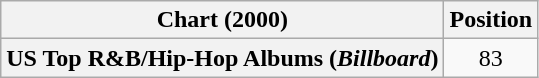<table class="wikitable plainrowheaders" style="text-align:center">
<tr>
<th scope="col">Chart (2000)</th>
<th scope="col">Position</th>
</tr>
<tr>
<th scope="row">US Top R&B/Hip-Hop Albums (<em>Billboard</em>)</th>
<td>83</td>
</tr>
</table>
